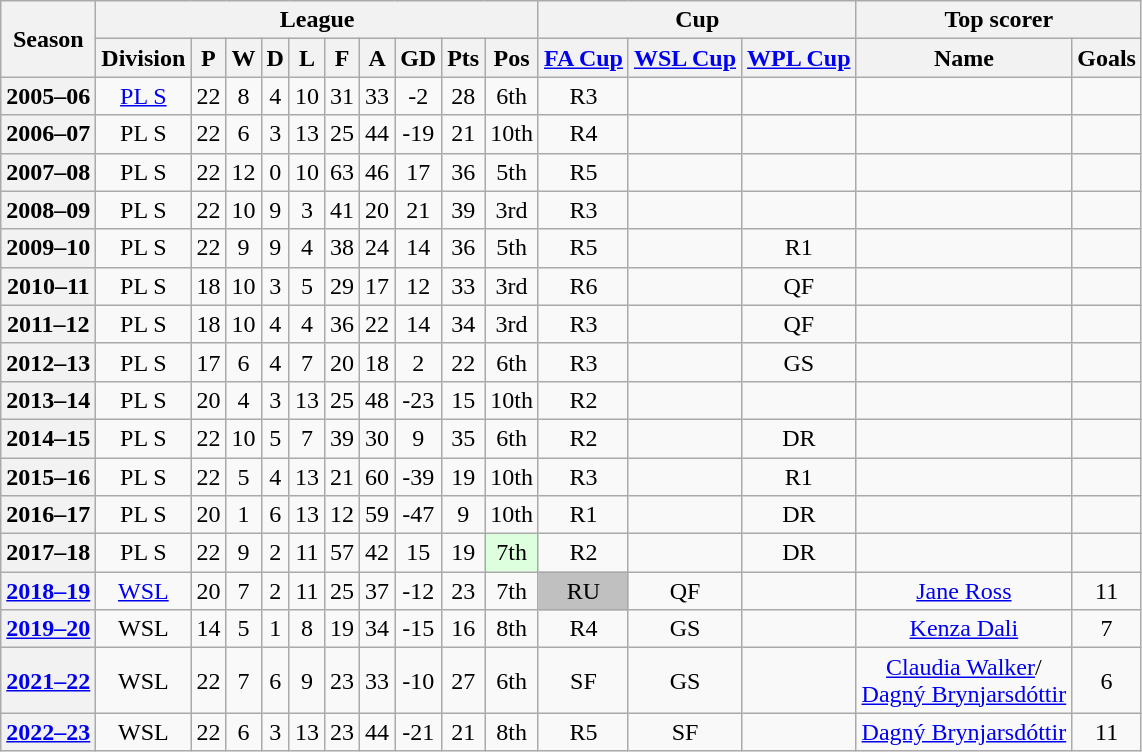<table class="wikitable" style="text-align: center">
<tr>
<th scope="col" rowspan=2>Season</th>
<th colspan=10>League</th>
<th colspan=3>Cup</th>
<th colspan="2" scope="col">Top scorer</th>
</tr>
<tr>
<th scope="col">Division</th>
<th scope="col">P</th>
<th scope="col">W</th>
<th scope="col">D</th>
<th scope="col">L</th>
<th scope="col">F</th>
<th scope="col">A</th>
<th scope="col">GD</th>
<th scope="col">Pts</th>
<th scope="col">Pos</th>
<th scope="col"><a href='#'>FA Cup</a></th>
<th scope="col"><a href='#'>WSL Cup</a></th>
<th scope="col"><a href='#'>WPL Cup</a></th>
<th>Name</th>
<th>Goals</th>
</tr>
<tr>
<th scope="row">2005–06</th>
<td><a href='#'>PL S</a></td>
<td>22</td>
<td>8</td>
<td>4</td>
<td>10</td>
<td>31</td>
<td>33</td>
<td>-2</td>
<td>28</td>
<td>6th</td>
<td>R3</td>
<td></td>
<td></td>
<td></td>
<td></td>
</tr>
<tr>
<th scope="row">2006–07</th>
<td>PL S</td>
<td>22</td>
<td>6</td>
<td>3</td>
<td>13</td>
<td>25</td>
<td>44</td>
<td>-19</td>
<td>21</td>
<td>10th</td>
<td>R4</td>
<td></td>
<td></td>
<td></td>
<td></td>
</tr>
<tr>
<th scope="row">2007–08</th>
<td>PL S</td>
<td>22</td>
<td>12</td>
<td>0</td>
<td>10</td>
<td>63</td>
<td>46</td>
<td>17</td>
<td>36</td>
<td>5th</td>
<td>R5</td>
<td></td>
<td></td>
<td></td>
<td></td>
</tr>
<tr>
<th scope="row">2008–09</th>
<td>PL S</td>
<td>22</td>
<td>10</td>
<td>9</td>
<td>3</td>
<td>41</td>
<td>20</td>
<td>21</td>
<td>39</td>
<td>3rd</td>
<td>R3</td>
<td></td>
<td></td>
<td></td>
<td></td>
</tr>
<tr>
<th scope="row">2009–10</th>
<td>PL S</td>
<td>22</td>
<td>9</td>
<td>9</td>
<td>4</td>
<td>38</td>
<td>24</td>
<td>14</td>
<td>36</td>
<td>5th</td>
<td>R5</td>
<td></td>
<td>R1</td>
<td></td>
<td></td>
</tr>
<tr>
<th scope="row">2010–11</th>
<td>PL S</td>
<td>18</td>
<td>10</td>
<td>3</td>
<td>5</td>
<td>29</td>
<td>17</td>
<td>12</td>
<td>33</td>
<td>3rd</td>
<td>R6</td>
<td></td>
<td>QF</td>
<td></td>
<td></td>
</tr>
<tr>
<th scope="row">2011–12</th>
<td>PL S</td>
<td>18</td>
<td>10</td>
<td>4</td>
<td>4</td>
<td>36</td>
<td>22</td>
<td>14</td>
<td>34</td>
<td>3rd</td>
<td>R3</td>
<td></td>
<td>QF</td>
<td></td>
<td></td>
</tr>
<tr>
<th scope="row">2012–13</th>
<td>PL S</td>
<td>17</td>
<td>6</td>
<td>4</td>
<td>7</td>
<td>20</td>
<td>18</td>
<td>2</td>
<td>22</td>
<td>6th</td>
<td>R3</td>
<td></td>
<td>GS</td>
<td></td>
<td></td>
</tr>
<tr>
<th scope="row">2013–14</th>
<td>PL S</td>
<td>20</td>
<td>4</td>
<td>3</td>
<td>13</td>
<td>25</td>
<td>48</td>
<td>-23</td>
<td>15</td>
<td>10th</td>
<td>R2</td>
<td></td>
<td></td>
<td></td>
<td></td>
</tr>
<tr>
<th scope="row">2014–15</th>
<td>PL S</td>
<td>22</td>
<td>10</td>
<td>5</td>
<td>7</td>
<td>39</td>
<td>30</td>
<td>9</td>
<td>35</td>
<td>6th</td>
<td>R2</td>
<td></td>
<td>DR</td>
<td></td>
<td></td>
</tr>
<tr>
<th scope="row">2015–16</th>
<td>PL S</td>
<td>22</td>
<td>5</td>
<td>4</td>
<td>13</td>
<td>21</td>
<td>60</td>
<td>-39</td>
<td>19</td>
<td>10th</td>
<td>R3</td>
<td></td>
<td>R1</td>
<td></td>
<td></td>
</tr>
<tr>
<th scope="row">2016–17</th>
<td>PL S</td>
<td>20</td>
<td>1</td>
<td>6</td>
<td>13</td>
<td>12</td>
<td>59</td>
<td>-47</td>
<td>9</td>
<td>10th</td>
<td>R1</td>
<td></td>
<td>DR</td>
<td></td>
<td></td>
</tr>
<tr>
<th scope="row">2017–18</th>
<td>PL S</td>
<td>22</td>
<td>9</td>
<td>2</td>
<td>11</td>
<td>57</td>
<td>42</td>
<td>15</td>
<td>19</td>
<td bgcolor="#ddffdd">7th</td>
<td>R2</td>
<td></td>
<td>DR</td>
<td></td>
<td></td>
</tr>
<tr>
<th scope="row"><a href='#'>2018–19</a></th>
<td><a href='#'>WSL</a></td>
<td>20</td>
<td>7</td>
<td>2</td>
<td>11</td>
<td>25</td>
<td>37</td>
<td>-12</td>
<td>23</td>
<td>7th</td>
<td bgcolor=silver>RU</td>
<td>QF</td>
<td></td>
<td><a href='#'>Jane Ross</a></td>
<td>11</td>
</tr>
<tr>
<th scope="row"><a href='#'>2019–20</a></th>
<td>WSL</td>
<td>14</td>
<td>5</td>
<td>1</td>
<td>8</td>
<td>19</td>
<td>34</td>
<td>-15</td>
<td>16</td>
<td>8th</td>
<td>R4</td>
<td>GS</td>
<td></td>
<td><a href='#'>Kenza Dali</a></td>
<td>7</td>
</tr>
<tr>
<th><a href='#'>2021–22</a></th>
<td>WSL</td>
<td>22</td>
<td>7</td>
<td>6</td>
<td>9</td>
<td>23</td>
<td>33</td>
<td>-10</td>
<td>27</td>
<td>6th</td>
<td>SF</td>
<td>GS</td>
<td></td>
<td><a href='#'>Claudia Walker</a>/<br><a href='#'>Dagný Brynjarsdóttir</a></td>
<td>6</td>
</tr>
<tr>
<th><a href='#'>2022–23</a></th>
<td>WSL</td>
<td>22</td>
<td>6</td>
<td>3</td>
<td>13</td>
<td>23</td>
<td>44</td>
<td>-21</td>
<td>21</td>
<td>8th</td>
<td>R5</td>
<td>SF</td>
<td></td>
<td><a href='#'>Dagný Brynjarsdóttir</a></td>
<td>11</td>
</tr>
</table>
